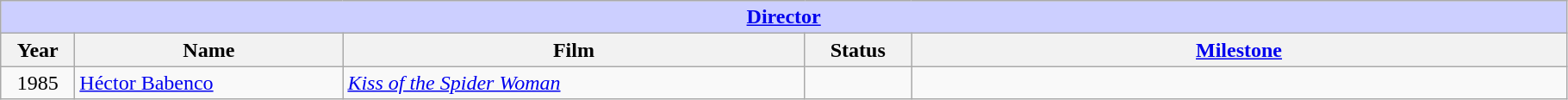<table class="wikitable">
<tr bgcolor="CCCFFF">
<td colspan=5 align=center><strong><a href='#'>Director</a></strong></td>
</tr>
<tr>
<th width="050">Year</th>
<th width="200">Name</th>
<th width="350">Film</th>
<th width="075">Status</th>
<th width="500"><a href='#'>Milestone</a></th>
</tr>
<tr>
<td align=center>1985</td>
<td><a href='#'>Héctor Babenco</a></td>
<td><em><a href='#'>Kiss of the Spider Woman</a></em></td>
<td></td>
<td></td>
</tr>
</table>
